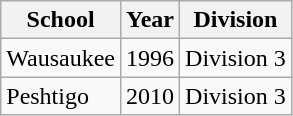<table class="wikitable">
<tr>
<th>School</th>
<th>Year</th>
<th>Division</th>
</tr>
<tr>
<td>Wausaukee</td>
<td>1996</td>
<td>Division 3</td>
</tr>
<tr>
<td>Peshtigo</td>
<td>2010</td>
<td>Division 3</td>
</tr>
</table>
